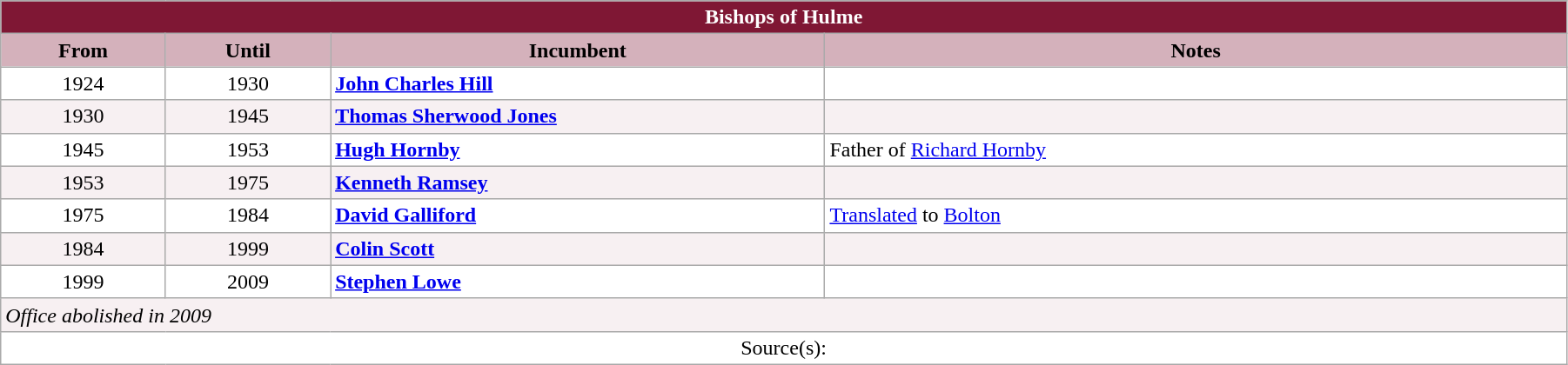<table class="wikitable" style="width:95%;" border="1" cellpadding="2">
<tr>
<th colspan="4" style="background-color: #7F1734; color: white;">Bishops of Hulme</th>
</tr>
<tr valign=top>
<th style="background-color:#D4B1BB" width="10%">From</th>
<th style="background-color:#D4B1BB" width="10%">Until</th>
<th style="background-color:#D4B1BB" width="30%">Incumbent</th>
<th style="background-color:#D4B1BB" width="45%">Notes</th>
</tr>
<tr valign=top bgcolor="white">
<td align="center">1924</td>
<td align="center">1930</td>
<td><strong><a href='#'>John Charles Hill</a></strong></td>
<td></td>
</tr>
<tr valign=top bgcolor="#F7F0F2">
<td align="center">1930</td>
<td align="center">1945</td>
<td><strong><a href='#'>Thomas Sherwood Jones</a></strong></td>
<td></td>
</tr>
<tr valign=top bgcolor="white">
<td align="center">1945</td>
<td align="center">1953</td>
<td><strong><a href='#'>Hugh Hornby</a></strong></td>
<td>Father of <a href='#'>Richard Hornby</a></td>
</tr>
<tr valign=top bgcolor="#F7F0F2">
<td align="center">1953</td>
<td align="center">1975</td>
<td><strong><a href='#'>Kenneth Ramsey</a></strong></td>
<td></td>
</tr>
<tr valign=top bgcolor="white">
<td align="center">1975</td>
<td align="center">1984</td>
<td><strong><a href='#'>David Galliford</a></strong></td>
<td><a href='#'>Translated</a> to <a href='#'>Bolton</a></td>
</tr>
<tr valign=top bgcolor="#F7F0F2">
<td align="center">1984</td>
<td align="center">1999</td>
<td><strong><a href='#'>Colin Scott</a></strong></td>
<td></td>
</tr>
<tr valign=top bgcolor="white">
<td align="center">1999</td>
<td align="center">2009</td>
<td><strong><a href='#'>Stephen Lowe</a></strong></td>
<td></td>
</tr>
<tr valign=top bgcolor="#F7F0F2">
<td colspan="4"><em>Office abolished in 2009</em></td>
</tr>
<tr valign=top bgcolor="white">
<td align="center" colspan="4">Source(s):</td>
</tr>
</table>
